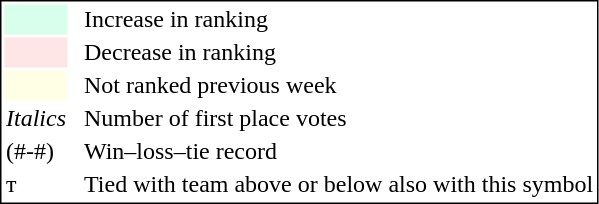<table style="border:1px solid black; float:left;">
<tr>
<td style="background:#D8FFEB; width:20px;"></td>
<td> </td>
<td>Increase in ranking</td>
</tr>
<tr>
<td style="background:#FFE6E6; width:20px;"></td>
<td> </td>
<td>Decrease in ranking</td>
</tr>
<tr>
<td style="background:#FFFFE6; width:20px;"></td>
<td> </td>
<td>Not ranked previous week</td>
</tr>
<tr>
<td><em>Italics</em></td>
<td> </td>
<td>Number of first place votes</td>
</tr>
<tr>
<td>(#-#)</td>
<td> </td>
<td>Win–loss–tie record</td>
</tr>
<tr>
<td>т</td>
<td></td>
<td>Tied with team above or below also with this symbol</td>
</tr>
</table>
